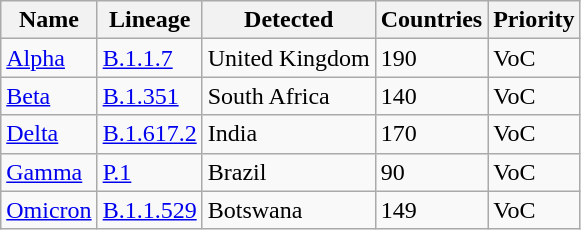<table class="wikitable">
<tr>
<th>Name</th>
<th>Lineage</th>
<th>Detected</th>
<th>Countries</th>
<th>Priority</th>
</tr>
<tr>
<td><a href='#'>Alpha</a></td>
<td><a href='#'>B.1.1.7</a></td>
<td>United Kingdom</td>
<td>190</td>
<td>VoC</td>
</tr>
<tr>
<td><a href='#'>Beta</a></td>
<td><a href='#'>B.1.351</a></td>
<td>South Africa</td>
<td>140</td>
<td>VoC</td>
</tr>
<tr>
<td><a href='#'>Delta</a></td>
<td><a href='#'>B.1.617.2</a></td>
<td>India</td>
<td>170</td>
<td>VoC</td>
</tr>
<tr>
<td><a href='#'>Gamma</a></td>
<td><a href='#'>P.1</a></td>
<td>Brazil</td>
<td>90</td>
<td>VoC</td>
</tr>
<tr>
<td><a href='#'>Omicron</a></td>
<td><a href='#'>B.1.1.529</a></td>
<td>Botswana</td>
<td>149</td>
<td>VoC</td>
</tr>
</table>
